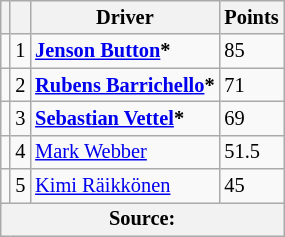<table class="wikitable" style="font-size: 85%;">
<tr>
<th></th>
<th></th>
<th>Driver</th>
<th>Points</th>
</tr>
<tr>
<td></td>
<td align="center">1</td>
<td> <strong><a href='#'>Jenson Button</a>*</strong></td>
<td>85</td>
</tr>
<tr>
<td></td>
<td align="center">2</td>
<td> <strong><a href='#'>Rubens Barrichello</a>*</strong></td>
<td>71</td>
</tr>
<tr>
<td></td>
<td align="center">3</td>
<td> <strong><a href='#'>Sebastian Vettel</a>*</strong></td>
<td>69</td>
</tr>
<tr>
<td></td>
<td align="center">4</td>
<td> <a href='#'>Mark Webber</a></td>
<td>51.5</td>
</tr>
<tr>
<td></td>
<td align="center">5</td>
<td> <a href='#'>Kimi Räikkönen</a></td>
<td>45</td>
</tr>
<tr>
<th colspan=4>Source: </th>
</tr>
</table>
